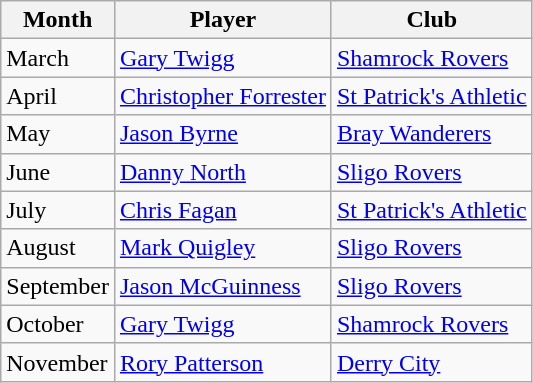<table class="wikitable">
<tr>
<th>Month</th>
<th>Player</th>
<th>Club</th>
</tr>
<tr>
<td>March</td>
<td> <a href='#'>Gary Twigg</a></td>
<td><a href='#'>Shamrock Rovers</a></td>
</tr>
<tr>
<td>April</td>
<td> <a href='#'>Christopher Forrester</a></td>
<td><a href='#'>St Patrick's Athletic</a></td>
</tr>
<tr>
<td>May</td>
<td> <a href='#'>Jason Byrne</a></td>
<td><a href='#'>Bray Wanderers</a></td>
</tr>
<tr>
<td>June</td>
<td> <a href='#'>Danny North</a></td>
<td><a href='#'>Sligo Rovers</a></td>
</tr>
<tr>
<td>July</td>
<td> <a href='#'>Chris Fagan</a></td>
<td><a href='#'>St Patrick's Athletic</a></td>
</tr>
<tr>
<td>August</td>
<td> <a href='#'>Mark Quigley</a></td>
<td><a href='#'>Sligo Rovers</a></td>
</tr>
<tr>
<td>September</td>
<td> <a href='#'>Jason McGuinness</a></td>
<td><a href='#'>Sligo Rovers</a></td>
</tr>
<tr>
<td>October</td>
<td> <a href='#'>Gary Twigg</a></td>
<td><a href='#'>Shamrock Rovers</a></td>
</tr>
<tr>
<td>November</td>
<td> <a href='#'>Rory Patterson</a></td>
<td><a href='#'>Derry City</a></td>
</tr>
</table>
